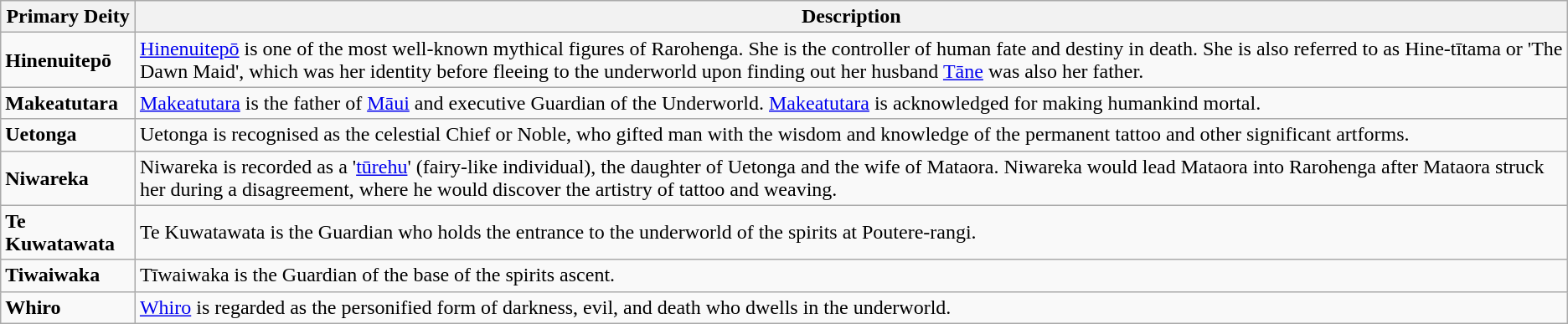<table class="wikitable">
<tr>
<th>Primary Deity</th>
<th>Description</th>
</tr>
<tr>
<td><strong>Hinenuitepō</strong></td>
<td><a href='#'>Hinenuitepō</a> is one of the most well-known mythical figures of Rarohenga. She is the controller of human fate and destiny in death. She is also referred to as Hine-tītama or 'The Dawn Maid', which was her identity before fleeing to the underworld upon finding out her husband <a href='#'>Tāne</a> was also her father.</td>
</tr>
<tr>
<td><strong>Makeatutara</strong></td>
<td><a href='#'>Makeatutara</a> is the father of <a href='#'>Māui</a> and executive Guardian of the Underworld. <a href='#'>Makeatutara</a> is acknowledged for making humankind mortal.</td>
</tr>
<tr>
<td><strong>Uetonga</strong></td>
<td>Uetonga is recognised as the celestial Chief or Noble, who gifted man with the wisdom and knowledge of the permanent tattoo and other significant artforms.</td>
</tr>
<tr>
<td><strong>Niwareka</strong></td>
<td>Niwareka is recorded as a '<a href='#'>tūrehu</a>' (fairy-like individual), the daughter of Uetonga and the wife of Mataora. Niwareka would lead Mataora into Rarohenga after Mataora struck her during a disagreement, where he would discover the artistry of tattoo and weaving.</td>
</tr>
<tr>
<td><strong>Te Kuwatawata</strong></td>
<td>Te Kuwatawata is the Guardian who holds the entrance to the underworld of the spirits at Poutere-rangi.</td>
</tr>
<tr>
<td><strong>Tiwaiwaka</strong></td>
<td>Tīwaiwaka is the Guardian of the base of the spirits ascent.</td>
</tr>
<tr>
<td><strong>Whiro</strong></td>
<td><a href='#'>Whiro</a> is regarded as the personified form of darkness, evil, and death  who dwells in the underworld.</td>
</tr>
</table>
